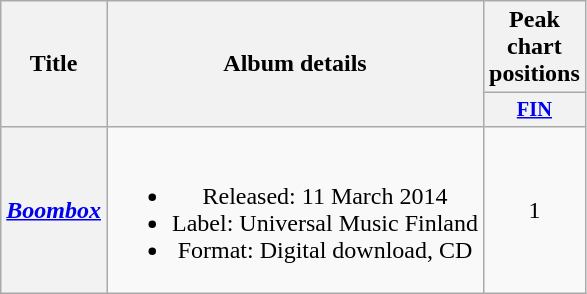<table class="wikitable plainrowheaders" style="text-align:center;">
<tr>
<th scope="col" rowspan="2">Title</th>
<th scope="col" rowspan="2">Album details</th>
<th scope="col" colspan="1">Peak chart positions</th>
</tr>
<tr>
<th scope="col" style="width:3em;font-size:85%;"><a href='#'>FIN</a><br></th>
</tr>
<tr>
<th scope="row"><em><a href='#'>Boombox</a></em></th>
<td><br><ul><li>Released: 11 March 2014</li><li>Label: Universal Music Finland</li><li>Format: Digital download, CD</li></ul></td>
<td>1</td>
</tr>
</table>
